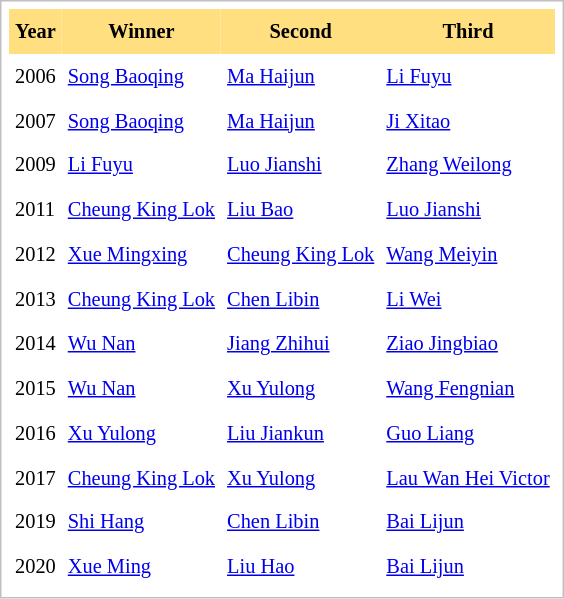<table cellpadding="4" cellspacing="0"  style="border: 1px solid silver; color: black; margin: 0 0 0.5em 0; background-color: white; padding: 5px; text-align: left; font-size:85%; vertical-align: top; line-height:1.6em;">
<tr>
<th scope=col; align="center" bgcolor="FFDF80">Year</th>
<th scope=col; align="center" bgcolor="FFDF80">Winner</th>
<th scope=col; align="center" bgcolor="FFDF80">Second</th>
<th scope=col; align="center" bgcolor="FFDF80">Third</th>
</tr>
<tr>
</tr>
<tr>
<td>2006</td>
<td><a href='#'>Song Baoqing</a></td>
<td><a href='#'>Ma Haijun</a></td>
<td><a href='#'>Li Fuyu</a></td>
</tr>
<tr>
<td>2007</td>
<td><a href='#'>Song Baoqing</a></td>
<td><a href='#'>Ma Haijun</a></td>
<td><a href='#'>Ji Xitao</a></td>
</tr>
<tr>
<td>2009</td>
<td><a href='#'>Li Fuyu</a></td>
<td><a href='#'>Luo Jianshi</a></td>
<td><a href='#'>Zhang Weilong</a></td>
</tr>
<tr>
<td>2011</td>
<td><a href='#'>Cheung King Lok</a> </td>
<td><a href='#'>Liu Bao</a></td>
<td><a href='#'>Luo Jianshi</a></td>
</tr>
<tr>
<td>2012</td>
<td><a href='#'>Xue Mingxing</a></td>
<td><a href='#'>Cheung King Lok</a> </td>
<td><a href='#'>Wang Meiyin</a></td>
</tr>
<tr>
<td>2013</td>
<td><a href='#'>Cheung King Lok</a> </td>
<td><a href='#'>Chen Libin</a></td>
<td><a href='#'>Li Wei</a></td>
</tr>
<tr>
<td>2014</td>
<td><a href='#'>Wu Nan</a></td>
<td><a href='#'>Jiang Zhihui</a></td>
<td><a href='#'>Ziao Jingbiao</a></td>
</tr>
<tr>
<td>2015</td>
<td><a href='#'>Wu Nan</a></td>
<td><a href='#'>Xu Yulong</a></td>
<td><a href='#'>Wang Fengnian</a></td>
</tr>
<tr>
<td>2016</td>
<td><a href='#'>Xu Yulong</a></td>
<td><a href='#'>Liu Jiankun</a></td>
<td><a href='#'>Guo Liang</a></td>
</tr>
<tr>
<td>2017</td>
<td><a href='#'>Cheung King Lok</a> </td>
<td><a href='#'>Xu Yulong</a></td>
<td><a href='#'>Lau Wan Hei Victor</a> </td>
</tr>
<tr>
<td>2019</td>
<td><a href='#'>Shi Hang</a></td>
<td><a href='#'>Chen Libin</a></td>
<td><a href='#'>Bai Lijun</a></td>
</tr>
<tr>
<td>2020</td>
<td><a href='#'>Xue Ming</a></td>
<td><a href='#'>Liu Hao</a></td>
<td><a href='#'>Bai Lijun</a></td>
</tr>
</table>
